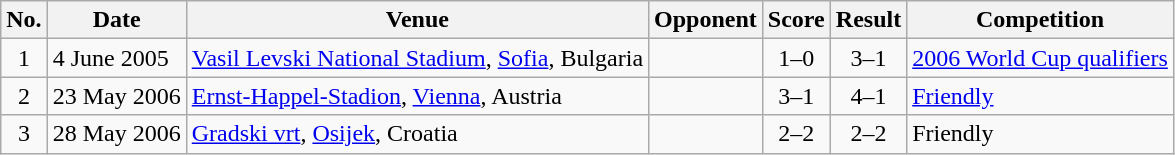<table class="wikitable sortable">
<tr>
<th scope="col">No.</th>
<th scope="col">Date</th>
<th scope="col">Venue</th>
<th scope="col">Opponent</th>
<th scope="col">Score</th>
<th scope="col">Result</th>
<th scope="col">Competition</th>
</tr>
<tr>
<td align="center">1</td>
<td>4 June 2005</td>
<td><a href='#'>Vasil Levski National Stadium</a>, <a href='#'>Sofia</a>, Bulgaria</td>
<td></td>
<td align="center">1–0</td>
<td align="center">3–1</td>
<td><a href='#'>2006 World Cup qualifiers</a></td>
</tr>
<tr>
<td align="center">2</td>
<td>23 May 2006</td>
<td><a href='#'>Ernst-Happel-Stadion</a>, <a href='#'>Vienna</a>, Austria</td>
<td></td>
<td align="center">3–1</td>
<td align="center">4–1</td>
<td><a href='#'>Friendly</a></td>
</tr>
<tr>
<td align="center">3</td>
<td>28 May 2006</td>
<td><a href='#'>Gradski vrt</a>, <a href='#'>Osijek</a>, Croatia</td>
<td></td>
<td align="center">2–2</td>
<td align="center">2–2</td>
<td>Friendly</td>
</tr>
</table>
